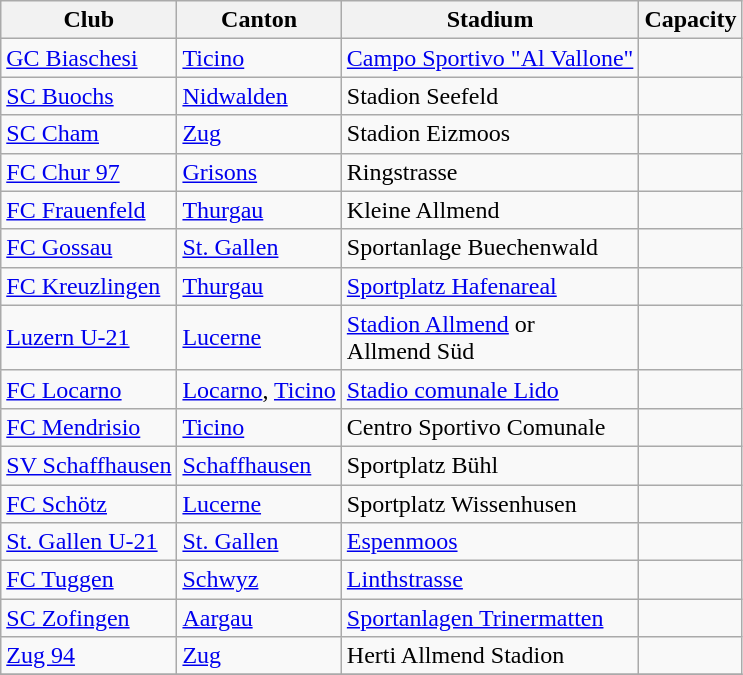<table class="wikitable">
<tr>
<th>Club</th>
<th>Canton</th>
<th>Stadium</th>
<th>Capacity</th>
</tr>
<tr>
<td><a href='#'>GC Biaschesi</a></td>
<td><a href='#'>Ticino</a></td>
<td><a href='#'>Campo Sportivo "Al Vallone"</a></td>
<td></td>
</tr>
<tr>
<td><a href='#'>SC Buochs</a></td>
<td><a href='#'>Nidwalden</a></td>
<td>Stadion Seefeld</td>
<td></td>
</tr>
<tr>
<td><a href='#'>SC Cham</a></td>
<td><a href='#'>Zug</a></td>
<td>Stadion Eizmoos</td>
<td></td>
</tr>
<tr>
<td><a href='#'>FC Chur 97</a></td>
<td><a href='#'>Grisons</a></td>
<td>Ringstrasse</td>
<td></td>
</tr>
<tr>
<td><a href='#'>FC Frauenfeld</a></td>
<td><a href='#'>Thurgau</a></td>
<td>Kleine Allmend</td>
<td></td>
</tr>
<tr>
<td><a href='#'>FC Gossau</a></td>
<td><a href='#'>St. Gallen</a></td>
<td>Sportanlage Buechenwald</td>
<td></td>
</tr>
<tr>
<td><a href='#'>FC Kreuzlingen</a></td>
<td><a href='#'>Thurgau</a></td>
<td><a href='#'>Sportplatz Hafenareal</a></td>
<td></td>
</tr>
<tr>
<td><a href='#'>Luzern U-21</a></td>
<td><a href='#'>Lucerne</a></td>
<td><a href='#'>Stadion Allmend</a> or<br>Allmend Süd</td>
<td><br></td>
</tr>
<tr>
<td><a href='#'>FC Locarno</a></td>
<td><a href='#'>Locarno</a>, <a href='#'>Ticino</a></td>
<td><a href='#'>Stadio comunale Lido</a></td>
<td></td>
</tr>
<tr>
<td><a href='#'>FC Mendrisio</a></td>
<td><a href='#'>Ticino</a></td>
<td>Centro Sportivo Comunale</td>
<td></td>
</tr>
<tr>
<td><a href='#'>SV Schaffhausen</a></td>
<td><a href='#'>Schaffhausen</a></td>
<td>Sportplatz Bühl</td>
<td></td>
</tr>
<tr>
<td><a href='#'>FC Schötz</a></td>
<td><a href='#'>Lucerne</a></td>
<td>Sportplatz Wissenhusen</td>
<td></td>
</tr>
<tr>
<td><a href='#'>St. Gallen U-21</a></td>
<td><a href='#'>St. Gallen</a></td>
<td><a href='#'>Espenmoos</a></td>
<td></td>
</tr>
<tr>
<td><a href='#'>FC Tuggen</a></td>
<td><a href='#'>Schwyz</a></td>
<td><a href='#'>Linthstrasse</a></td>
<td></td>
</tr>
<tr>
<td><a href='#'>SC Zofingen</a></td>
<td><a href='#'>Aargau</a></td>
<td><a href='#'>Sportanlagen Trinermatten</a></td>
<td></td>
</tr>
<tr>
<td><a href='#'>Zug 94</a></td>
<td><a href='#'>Zug</a></td>
<td>Herti Allmend Stadion</td>
<td></td>
</tr>
<tr>
</tr>
</table>
